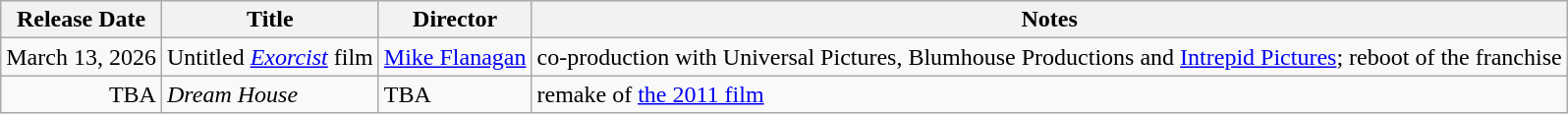<table class="wikitable sortable">
<tr>
<th>Release Date</th>
<th>Title</th>
<th>Director</th>
<th>Notes</th>
</tr>
<tr>
<td style="text-align:right;">March 13, 2026</td>
<td>Untitled <em><a href='#'>Exorcist</a></em> film</td>
<td><a href='#'>Mike Flanagan</a></td>
<td>co-production with Universal Pictures, Blumhouse Productions and <a href='#'>Intrepid Pictures</a>; reboot of the franchise</td>
</tr>
<tr>
<td style="text-align:right;">TBA</td>
<td><em>Dream House</em></td>
<td>TBA</td>
<td>remake of <a href='#'>the 2011 film</a></td>
</tr>
</table>
